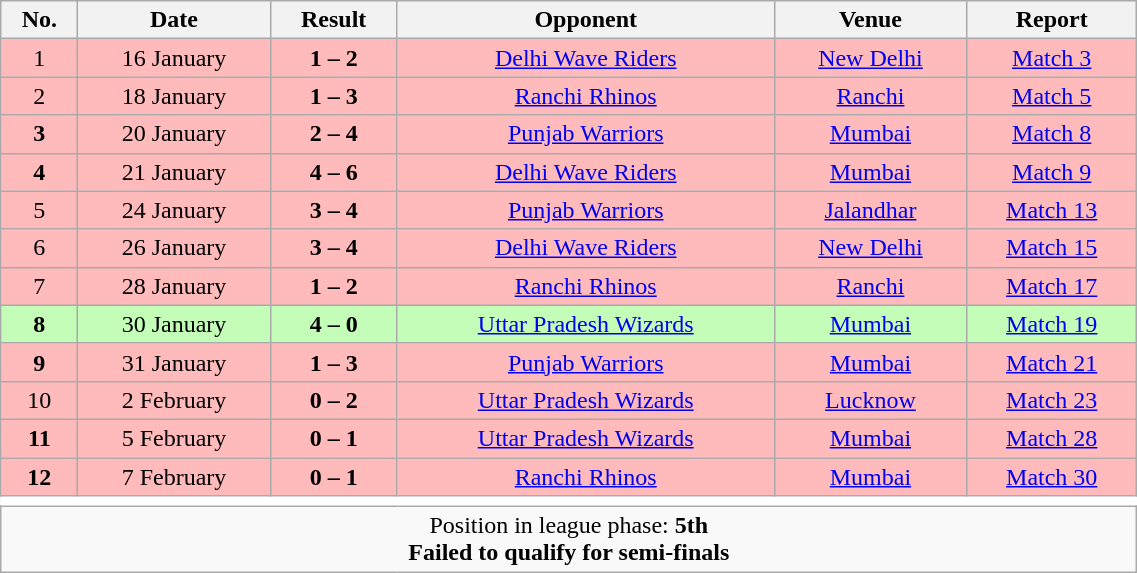<table class=wikitable style="width:60%;text-align:center; border:none">
<tr>
<th>No.</th>
<th>Date</th>
<th>Result</th>
<th>Opponent</th>
<th>Venue</th>
<th>Report</th>
</tr>
<tr style="background:#fbb;">
<td>1</td>
<td>16 January</td>
<td><strong>1 – 2</strong></td>
<td><a href='#'>Delhi Wave Riders</a></td>
<td><a href='#'>New Delhi</a></td>
<td><a href='#'>Match 3</a></td>
</tr>
<tr style="background:#fbb;">
<td>2</td>
<td>18 January</td>
<td><strong>1 – 3</strong></td>
<td><a href='#'>Ranchi Rhinos</a></td>
<td><a href='#'>Ranchi</a></td>
<td><a href='#'>Match 5</a></td>
</tr>
<tr style="background:#fbb;">
<td><strong>3</strong></td>
<td>20 January</td>
<td><strong>2 – 4</strong></td>
<td><a href='#'>Punjab Warriors</a></td>
<td><a href='#'>Mumbai</a></td>
<td><a href='#'>Match 8</a></td>
</tr>
<tr style="background:#fbb;">
<td><strong>4</strong></td>
<td>21 January</td>
<td><strong>4 – 6</strong></td>
<td><a href='#'>Delhi Wave Riders</a></td>
<td><a href='#'>Mumbai</a></td>
<td><a href='#'>Match 9</a></td>
</tr>
<tr style="background:#fbb;">
<td>5</td>
<td>24 January</td>
<td><strong>3 – 4</strong></td>
<td><a href='#'>Punjab Warriors</a></td>
<td><a href='#'>Jalandhar</a></td>
<td><a href='#'>Match 13</a></td>
</tr>
<tr style="background:#fbb;">
<td>6</td>
<td>26 January</td>
<td><strong>3 – 4</strong></td>
<td><a href='#'>Delhi Wave Riders</a></td>
<td><a href='#'>New Delhi</a></td>
<td><a href='#'>Match 15</a></td>
</tr>
<tr style="background:#fbb;">
<td>7</td>
<td>28 January</td>
<td><strong>1 – 2</strong></td>
<td><a href='#'>Ranchi Rhinos</a></td>
<td><a href='#'>Ranchi</a></td>
<td><a href='#'>Match 17</a></td>
</tr>
<tr style="background:#c3fdb8;">
<td><strong>8</strong></td>
<td>30 January</td>
<td><strong>4 – 0</strong></td>
<td><a href='#'>Uttar Pradesh Wizards</a></td>
<td><a href='#'>Mumbai</a></td>
<td><a href='#'>Match 19</a></td>
</tr>
<tr style="background:#fbb;">
<td><strong>9</strong></td>
<td>31 January</td>
<td><strong>1 – 3</strong></td>
<td><a href='#'>Punjab Warriors</a></td>
<td><a href='#'>Mumbai</a></td>
<td><a href='#'>Match 21</a></td>
</tr>
<tr style="background:#fbb;">
<td>10</td>
<td>2 February</td>
<td><strong>0 – 2</strong></td>
<td><a href='#'>Uttar Pradesh Wizards</a></td>
<td><a href='#'>Lucknow</a></td>
<td><a href='#'>Match 23</a></td>
</tr>
<tr style="background:#fbb;">
<td><strong>11</strong></td>
<td>5 February</td>
<td><strong>0 – 1</strong></td>
<td><a href='#'>Uttar Pradesh Wizards</a></td>
<td><a href='#'>Mumbai</a></td>
<td><a href='#'>Match 28</a></td>
</tr>
<tr style="background:#fbb;">
<td><strong>12</strong></td>
<td>7 February</td>
<td><strong>0 – 1</strong></td>
<td><a href='#'>Ranchi Rhinos</a></td>
<td><a href='#'>Mumbai</a></td>
<td><a href='#'>Match 30</a></td>
</tr>
<tr>
<td colspan="6" style="background:#ffffff; border:none"></td>
</tr>
<tr>
<td colspan="6">Position in league phase: <strong>5th</strong><br><strong>Failed to qualify for semi-finals</strong></td>
</tr>
</table>
